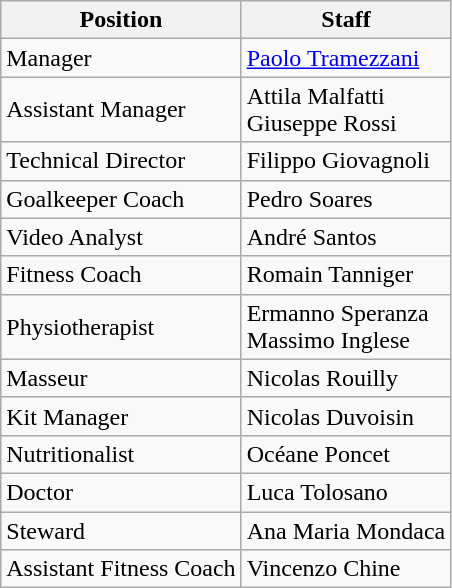<table class="wikitable">
<tr>
<th>Position</th>
<th>Staff</th>
</tr>
<tr>
<td>Manager</td>
<td><a href='#'>Paolo Tramezzani</a></td>
</tr>
<tr>
<td>Assistant Manager</td>
<td>Attila Malfatti<br>Giuseppe Rossi</td>
</tr>
<tr>
<td>Technical Director</td>
<td>Filippo Giovagnoli</td>
</tr>
<tr>
<td>Goalkeeper Coach</td>
<td>Pedro Soares</td>
</tr>
<tr>
<td>Video Analyst</td>
<td>André Santos</td>
</tr>
<tr>
<td>Fitness Coach</td>
<td>Romain Tanniger</td>
</tr>
<tr>
<td>Physiotherapist</td>
<td>Ermanno Speranza<br>Massimo Inglese</td>
</tr>
<tr>
<td>Masseur</td>
<td>Nicolas Rouilly</td>
</tr>
<tr>
<td>Kit Manager</td>
<td>Nicolas Duvoisin</td>
</tr>
<tr>
<td>Nutritionalist</td>
<td>Océane Poncet</td>
</tr>
<tr>
<td>Doctor</td>
<td>Luca Tolosano</td>
</tr>
<tr>
<td>Steward</td>
<td>Ana Maria Mondaca</td>
</tr>
<tr>
<td>Assistant Fitness Coach</td>
<td>Vincenzo Chine</td>
</tr>
</table>
